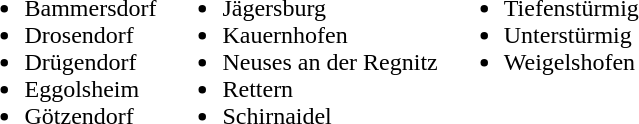<table>
<tr>
<td valign="top"><br><ul><li>Bammersdorf</li><li>Drosendorf</li><li>Drügendorf</li><li>Eggolsheim</li><li>Götzendorf</li></ul></td>
<td valign="top"><br><ul><li>Jägersburg</li><li>Kauernhofen</li><li>Neuses an der Regnitz</li><li>Rettern</li><li>Schirnaidel</li></ul></td>
<td valign="top"><br><ul><li>Tiefenstürmig</li><li>Unterstürmig</li><li>Weigelshofen</li></ul></td>
</tr>
</table>
